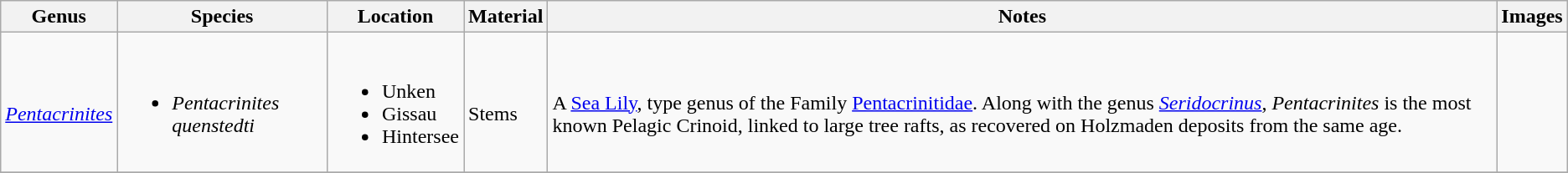<table class = "wikitable">
<tr>
<th>Genus</th>
<th>Species</th>
<th>Location</th>
<th>Material</th>
<th>Notes</th>
<th>Images</th>
</tr>
<tr>
<td><br><em><a href='#'>Pentacrinites</a></em></td>
<td><br><ul><li><em>Pentacrinites quenstedti</em></li></ul></td>
<td><br><ul><li>Unken</li><li>Gissau</li><li>Hintersee</li></ul></td>
<td><br>Stems</td>
<td><br>A <a href='#'>Sea Lily</a>, type genus of the Family <a href='#'>Pentacrinitidae</a>. Along with the genus <em><a href='#'>Seridocrinus</a></em>, <em>Pentacrinites</em> is the most known Pelagic Crinoid, linked to large tree rafts, as recovered on Holzmaden deposits from the same age.</td>
<td><br></td>
</tr>
<tr>
</tr>
</table>
